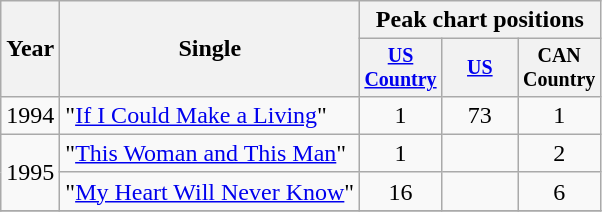<table class="wikitable" style="text-align:center;">
<tr>
<th rowspan=2>Year</th>
<th rowspan=2>Single</th>
<th colspan=3>Peak chart positions</th>
</tr>
<tr style="font-size:smaller;">
<th width=45><a href='#'>US Country</a></th>
<th width=45><a href='#'>US</a></th>
<th width=45>CAN Country</th>
</tr>
<tr>
<td>1994</td>
<td align="left">"<a href='#'>If I Could Make a Living</a>"</td>
<td>1</td>
<td>73</td>
<td>1</td>
</tr>
<tr>
<td rowspan="2">1995</td>
<td align="left">"<a href='#'>This Woman and This Man</a>"</td>
<td>1</td>
<td></td>
<td>2</td>
</tr>
<tr>
<td align="left">"<a href='#'>My Heart Will Never Know</a>"</td>
<td>16</td>
<td></td>
<td>6</td>
</tr>
<tr>
</tr>
</table>
